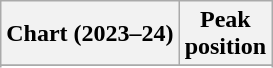<table class="wikitable plainrowheaders sortable" style="text-align:center;">
<tr>
<th scope="col">Chart (2023–24)</th>
<th scope="col">Peak<br>position</th>
</tr>
<tr>
</tr>
<tr>
</tr>
</table>
